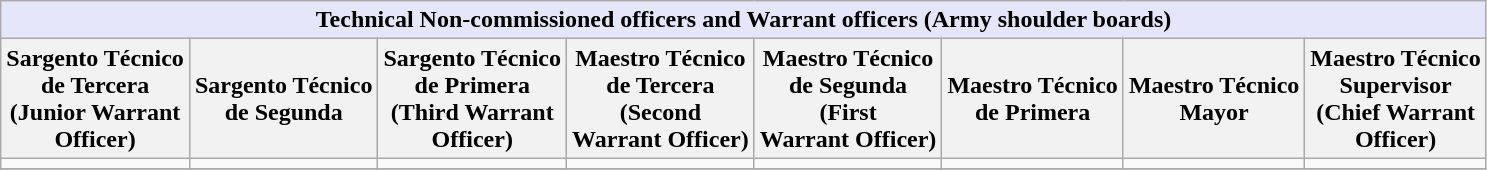<table class="wikitable">
<tr>
<th style="align: center; background: lavender;" colspan=8>Technical Non-commissioned officers and Warrant officers (Army shoulder boards)</th>
</tr>
<tr>
<th>Sargento Técnico<br> de Tercera<br>(Junior Warrant<br> Officer)</th>
<th>Sargento Técnico<br> de Segunda</th>
<th>Sargento Técnico<br> de Primera<br> (Third Warrant<br>Officer)</th>
<th>Maestro Técnico<br> de Tercera<br> (Second<br>Warrant Officer)</th>
<th>Maestro Técnico<br> de Segunda<br>(First<br>Warrant Officer)</th>
<th>Maestro Técnico<br> de Primera</th>
<th>Maestro Técnico<br> Mayor</th>
<th>Maestro Técnico<br> Supervisor<br>(Chief Warrant<br>Officer)</th>
</tr>
<tr>
<td></td>
<td></td>
<td></td>
<td></td>
<td></td>
<td></td>
<td></td>
<td></td>
</tr>
<tr>
</tr>
</table>
